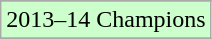<table class="wikitable">
<tr>
</tr>
<tr width=10px bgcolor="#ccffcc">
<td>2013–14 Champions</td>
</tr>
<tr>
</tr>
</table>
